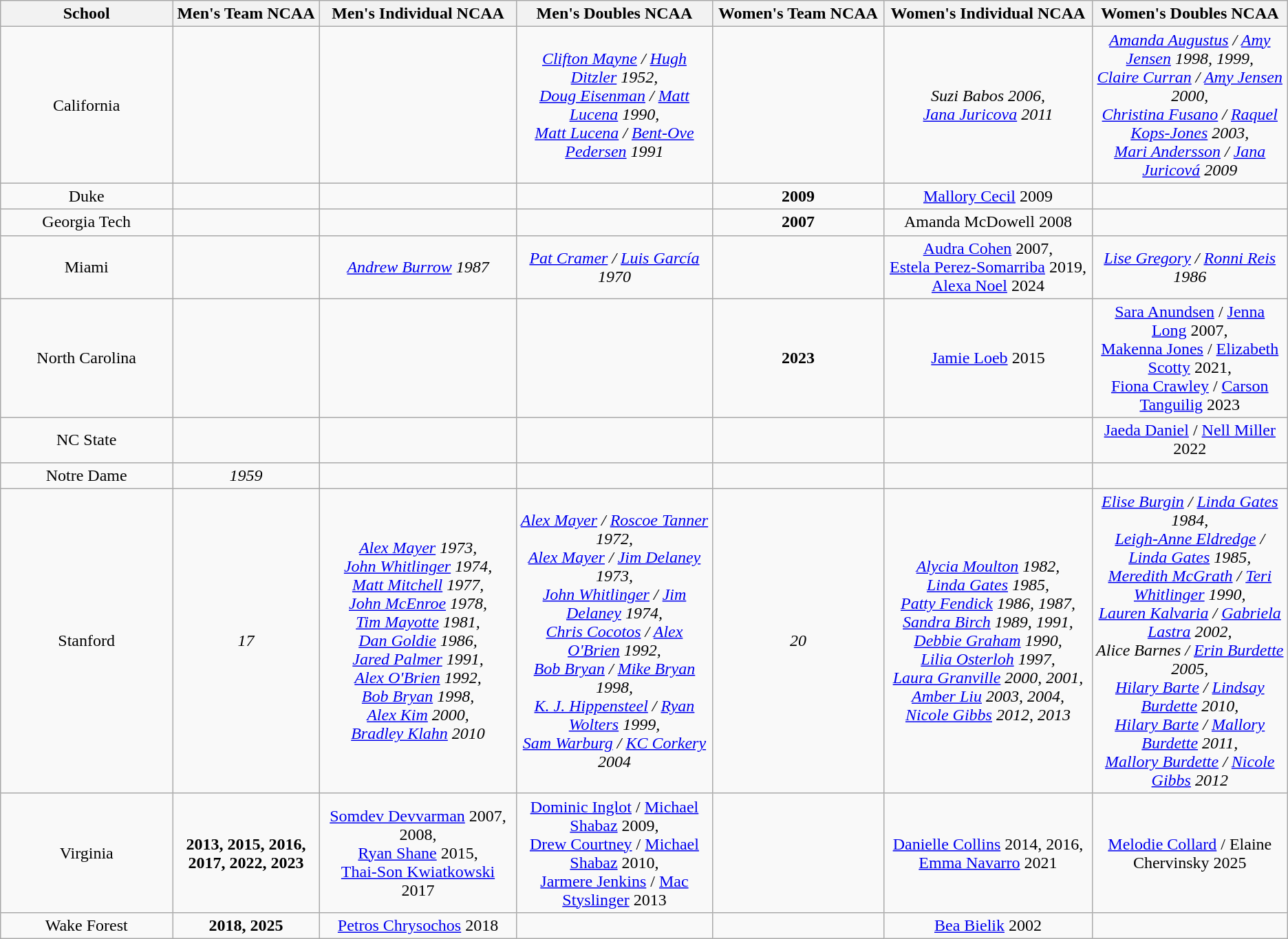<table class="wikitable sortable" style="text-align: center;">
<tr>
<th style="width:175px;">School</th>
<th style="width:150px;">Men's Team NCAA</th>
<th style="width:200px;">Men's Individual NCAA</th>
<th style="width:200px;">Men's Doubles NCAA</th>
<th style="width:175px;">Women's Team NCAA</th>
<th style="width:215px;">Women's Individual NCAA</th>
<th style="width:200px;">Women's Doubles NCAA</th>
</tr>
<tr>
<td>California</td>
<td></td>
<td></td>
<td><em><a href='#'>Clifton Mayne</a> / <a href='#'>Hugh Ditzler</a> 1952,<br><a href='#'>Doug Eisenman</a> / <a href='#'>Matt Lucena</a> 1990,<br><a href='#'>Matt Lucena</a> / <a href='#'>Bent-Ove Pedersen</a> 1991</em></td>
<td></td>
<td><em>Suzi Babos 2006,<br><a href='#'>Jana Juricova</a> 2011</em></td>
<td><em><a href='#'>Amanda Augustus</a> / <a href='#'>Amy Jensen</a> 1998, 1999,<br><a href='#'>Claire Curran</a> / <a href='#'>Amy Jensen</a> 2000,<br><a href='#'>Christina Fusano</a> / <a href='#'>Raquel Kops-Jones</a> 2003,<br><a href='#'>Mari Andersson</a> / <a href='#'>Jana Juricová</a> 2009</em></td>
</tr>
<tr>
<td>Duke</td>
<td></td>
<td></td>
<td></td>
<td><strong>2009</strong></td>
<td><a href='#'>Mallory Cecil</a> 2009</td>
<td></td>
</tr>
<tr>
<td>Georgia Tech</td>
<td></td>
<td></td>
<td></td>
<td><strong>2007</strong></td>
<td>Amanda McDowell 2008</td>
<td></td>
</tr>
<tr>
<td>Miami</td>
<td></td>
<td><em><a href='#'>Andrew Burrow</a> 1987</em></td>
<td><em><a href='#'>Pat Cramer</a> / <a href='#'>Luis García</a> 1970</em></td>
<td></td>
<td><a href='#'>Audra Cohen</a> 2007,<br><a href='#'>Estela Perez-Somarriba</a> 2019,<br><a href='#'>Alexa Noel</a> 2024</td>
<td><em><a href='#'>Lise Gregory</a> / <a href='#'>Ronni Reis</a> 1986</em></td>
</tr>
<tr>
<td>North Carolina</td>
<td></td>
<td></td>
<td></td>
<td><strong>2023</strong></td>
<td><a href='#'>Jamie Loeb</a> 2015</td>
<td><a href='#'>Sara Anundsen</a> / <a href='#'>Jenna Long</a> 2007,<br><a href='#'>Makenna Jones</a> / <a href='#'>Elizabeth Scotty</a> 2021,<br><a href='#'>Fiona Crawley</a> / <a href='#'>Carson Tanguilig</a> 2023</td>
</tr>
<tr>
<td>NC State</td>
<td></td>
<td></td>
<td></td>
<td></td>
<td></td>
<td><a href='#'>Jaeda Daniel</a> / <a href='#'>Nell Miller</a> 2022</td>
</tr>
<tr>
<td>Notre Dame</td>
<td><em>1959</em></td>
<td></td>
<td></td>
<td></td>
<td></td>
<td></td>
</tr>
<tr>
<td>Stanford</td>
<td><em>17</em><br></td>
<td><em><a href='#'>Alex Mayer</a> 1973,<br><a href='#'>John Whitlinger</a> 1974,<br><a href='#'>Matt Mitchell</a> 1977,<br><a href='#'>John McEnroe</a> 1978,<br><a href='#'>Tim Mayotte</a> 1981,<br><a href='#'>Dan Goldie</a> 1986,<br><a href='#'>Jared Palmer</a> 1991,<br><a href='#'>Alex O'Brien</a> 1992,<br><a href='#'>Bob Bryan</a> 1998,<br><a href='#'>Alex Kim</a> 2000,<br><a href='#'>Bradley Klahn</a> 2010</em></td>
<td><em><a href='#'>Alex Mayer</a> / <a href='#'>Roscoe Tanner</a> 1972,<br><a href='#'>Alex Mayer</a> / <a href='#'>Jim Delaney</a> 1973,<br><a href='#'>John Whitlinger</a> / <a href='#'>Jim Delaney</a> 1974,<br><a href='#'>Chris Cocotos</a> / <a href='#'>Alex O'Brien</a> 1992,<br><a href='#'>Bob Bryan</a> / <a href='#'>Mike Bryan</a> 1998,<br><a href='#'>K. J. Hippensteel</a> / <a href='#'>Ryan Wolters</a> 1999,<br><a href='#'>Sam Warburg</a> / <a href='#'>KC Corkery</a> 2004</em></td>
<td><em>20</em><br></td>
<td><em><a href='#'>Alycia Moulton</a> 1982,<br><a href='#'>Linda Gates</a> 1985,<br><a href='#'>Patty Fendick</a> 1986, 1987,<br><a href='#'>Sandra Birch</a> 1989, 1991,<br><a href='#'>Debbie Graham</a> 1990,<br><a href='#'>Lilia Osterloh</a> 1997,<br><a href='#'>Laura Granville</a> 2000, 2001,<br><a href='#'>Amber Liu</a> 2003, 2004,<br><a href='#'>Nicole Gibbs</a> 2012, 2013</em></td>
<td><em><a href='#'>Elise Burgin</a> / <a href='#'>Linda Gates</a> 1984,<br><a href='#'>Leigh-Anne Eldredge</a> / <a href='#'>Linda Gates</a> 1985,<br><a href='#'>Meredith McGrath</a> / <a href='#'>Teri Whitlinger</a> 1990,<br><a href='#'>Lauren Kalvaria</a> / <a href='#'>Gabriela Lastra</a> 2002,<br>Alice Barnes / <a href='#'>Erin Burdette</a> 2005,<br><a href='#'>Hilary Barte</a> / <a href='#'>Lindsay Burdette</a> 2010,<br><a href='#'>Hilary Barte</a> / <a href='#'>Mallory Burdette</a> 2011,<br><a href='#'>Mallory Burdette</a> / <a href='#'>Nicole Gibbs</a> 2012</em></td>
</tr>
<tr>
<td>Virginia</td>
<td><strong>2013, 2015, 2016, 2017, 2022, 2023</strong></td>
<td><a href='#'>Somdev Devvarman</a> 2007, 2008,<br><a href='#'>Ryan Shane</a> 2015,<br><a href='#'>Thai-Son Kwiatkowski</a> 2017</td>
<td><a href='#'>Dominic Inglot</a> / <a href='#'>Michael Shabaz</a> 2009,<br><a href='#'>Drew Courtney</a> / <a href='#'>Michael Shabaz</a> 2010,<br><a href='#'>Jarmere Jenkins</a> / <a href='#'>Mac Styslinger</a> 2013</td>
<td></td>
<td><a href='#'>Danielle Collins</a> 2014, 2016,<br><a href='#'>Emma Navarro</a> 2021</td>
<td><a href='#'>Melodie Collard</a> / Elaine Chervinsky 2025</td>
</tr>
<tr>
<td>Wake Forest</td>
<td><strong>2018, 2025</strong></td>
<td><a href='#'>Petros Chrysochos</a> 2018</td>
<td></td>
<td></td>
<td><a href='#'>Bea Bielik</a> 2002</td>
<td></td>
</tr>
</table>
